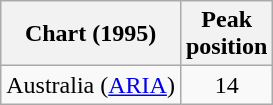<table class="wikitable">
<tr>
<th align="left">Chart (1995)</th>
<th align="left">Peak<br>position</th>
</tr>
<tr>
<td align="left">Australia (<a href='#'>ARIA</a>)</td>
<td style="text-align:center;">14</td>
</tr>
</table>
